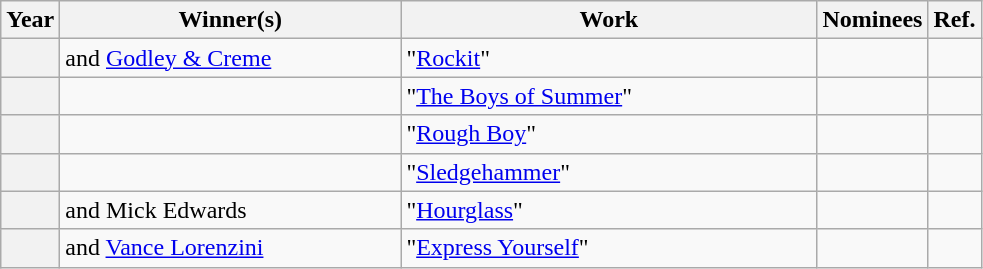<table class="wikitable sortable">
<tr>
<th scope="col" style="width:5px;">Year</th>
<th scope="col" style="width:220px;">Winner(s)</th>
<th scope="col" style="width:270px;">Work</th>
<th scope="col" class="unsortable">Nominees</th>
<th scope="col" class="unsortable">Ref.</th>
</tr>
<tr>
<th scope="row"></th>
<td> and <a href='#'>Godley & Creme</a></td>
<td>"<a href='#'>Rockit</a>" </td>
<td></td>
<td align="center"></td>
</tr>
<tr>
<th scope="row"></th>
<td></td>
<td>"<a href='#'>The Boys of Summer</a>" </td>
<td></td>
<td align="center"></td>
</tr>
<tr>
<th scope="row"></th>
<td></td>
<td>"<a href='#'>Rough Boy</a>" </td>
<td></td>
<td align="center"></td>
</tr>
<tr>
<th scope="row"></th>
<td></td>
<td>"<a href='#'>Sledgehammer</a>" </td>
<td></td>
<td align="center"></td>
</tr>
<tr>
<th scope="row"></th>
<td> and Mick Edwards</td>
<td>"<a href='#'>Hourglass</a>" </td>
<td></td>
<td align="center"></td>
</tr>
<tr>
<th scope="row"></th>
<td> and <a href='#'>Vance Lorenzini</a></td>
<td>"<a href='#'>Express Yourself</a>" </td>
<td></td>
<td align="center"></td>
</tr>
</table>
